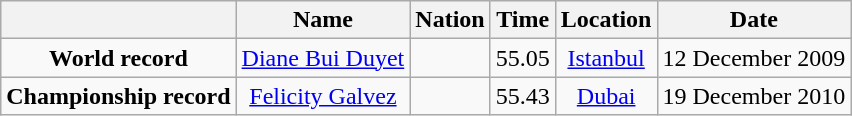<table class=wikitable style=text-align:center>
<tr>
<th></th>
<th>Name</th>
<th>Nation</th>
<th>Time</th>
<th>Location</th>
<th>Date</th>
</tr>
<tr>
<td><strong>World record</strong></td>
<td><a href='#'>Diane Bui Duyet</a></td>
<td></td>
<td align=left>55.05</td>
<td><a href='#'>Istanbul</a></td>
<td>12 December 2009</td>
</tr>
<tr>
<td><strong>Championship record</strong></td>
<td><a href='#'>Felicity Galvez</a></td>
<td></td>
<td align=left>55.43</td>
<td><a href='#'>Dubai</a></td>
<td>19 December 2010</td>
</tr>
</table>
